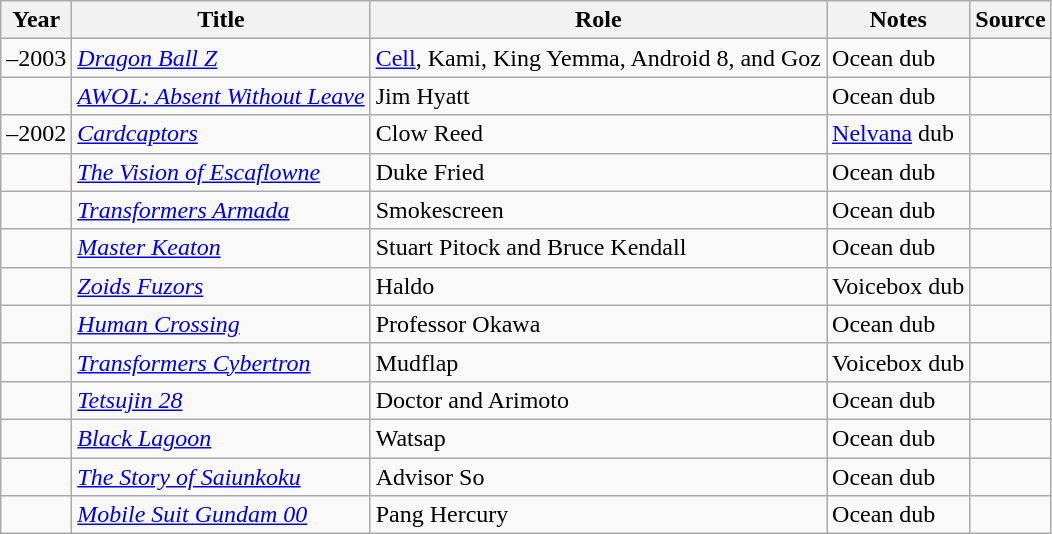<table class="wikitable sortable plainrowheaders">
<tr>
<th>Year</th>
<th>Title</th>
<th>Role</th>
<th class="unsortable">Notes</th>
<th class="unsortable">Source</th>
</tr>
<tr>
<td>–2003</td>
<td><em><a href='#'>Dragon Ball Z</a></em></td>
<td><a href='#'>Cell</a>, Kami, King Yemma, Android 8, and Goz</td>
<td>Ocean dub</td>
<td></td>
</tr>
<tr>
<td></td>
<td><em><a href='#'>AWOL: Absent Without Leave</a></em></td>
<td>Jim Hyatt</td>
<td>Ocean dub</td>
<td></td>
</tr>
<tr>
<td>–2002</td>
<td><em><a href='#'>Cardcaptors</a></em></td>
<td>Clow Reed</td>
<td><a href='#'>Nelvana</a> dub</td>
<td></td>
</tr>
<tr>
<td></td>
<td data-sort-value="Vision of Escaflowne, The"><em><a href='#'>The Vision of Escaflowne</a></em></td>
<td>Duke Fried</td>
<td>Ocean dub</td>
<td></td>
</tr>
<tr>
<td></td>
<td><em><a href='#'>Transformers Armada</a></em></td>
<td>Smokescreen</td>
<td>Ocean dub</td>
<td></td>
</tr>
<tr>
<td></td>
<td><em><a href='#'>Master Keaton</a></em></td>
<td>Stuart Pitock and Bruce Kendall</td>
<td>Ocean dub</td>
<td></td>
</tr>
<tr>
<td></td>
<td><em><a href='#'>Zoids Fuzors</a></em></td>
<td>Haldo</td>
<td>Voicebox dub</td>
<td></td>
</tr>
<tr>
<td></td>
<td><em><a href='#'>Human Crossing</a></em></td>
<td>Professor Okawa</td>
<td>Ocean dub</td>
<td></td>
</tr>
<tr>
<td></td>
<td><em><a href='#'>Transformers Cybertron</a></em></td>
<td>Mudflap</td>
<td>Voicebox dub</td>
<td></td>
</tr>
<tr>
<td></td>
<td><em><a href='#'>Tetsujin 28</a></em></td>
<td>Doctor and Arimoto</td>
<td>Ocean dub</td>
<td></td>
</tr>
<tr>
<td></td>
<td><em><a href='#'>Black Lagoon</a></em></td>
<td>Watsap</td>
<td>Ocean dub</td>
<td></td>
</tr>
<tr>
<td></td>
<td data-sort-value="Story of Saiunkoku, The"><em><a href='#'>The Story of Saiunkoku</a></em></td>
<td>Advisor So</td>
<td>Ocean dub</td>
<td></td>
</tr>
<tr>
<td></td>
<td><em><a href='#'>Mobile Suit Gundam 00</a></em></td>
<td>Pang Hercury</td>
<td>Ocean dub</td>
<td></td>
</tr>
</table>
